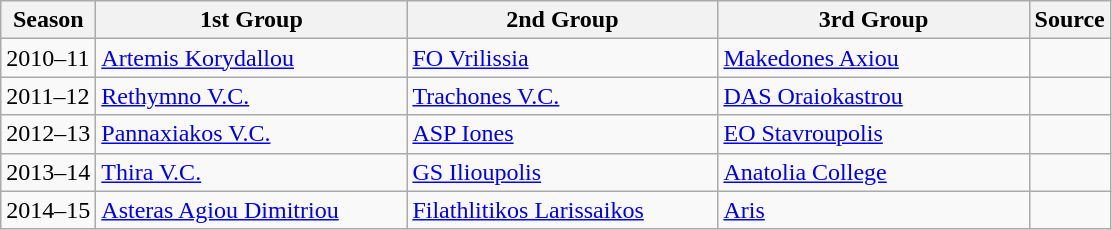<table class="wikitable">
<tr>
<th>Season</th>
<th width="200">1st Group</th>
<th width="200">2nd Group</th>
<th width="200">3rd Group</th>
<th width="40">Source</th>
</tr>
<tr>
<td>2010–11</td>
<td><a href='#'>Artemis Korydallou</a></td>
<td><a href='#'>FO Vrilissia</a></td>
<td><a href='#'>Makedones Axiou</a></td>
<td></td>
</tr>
<tr>
<td>2011–12</td>
<td><a href='#'>Rethymno V.C.</a></td>
<td><a href='#'>Trachones V.C.</a></td>
<td><a href='#'>DAS Oraiokastrou</a></td>
<td></td>
</tr>
<tr>
<td>2012–13</td>
<td><a href='#'>Pannaxiakos V.C.</a></td>
<td><a href='#'>ASP Iones</a></td>
<td><a href='#'>EO Stavroupolis</a></td>
<td></td>
</tr>
<tr>
<td>2013–14</td>
<td><a href='#'>Thira V.C.</a></td>
<td><a href='#'>GS Ilioupolis</a></td>
<td><a href='#'>Anatolia College</a></td>
<td></td>
</tr>
<tr>
<td>2014–15</td>
<td><a href='#'>Asteras Agiou Dimitriou</a></td>
<td><a href='#'>Filathlitikos Larissaikos</a></td>
<td><a href='#'>Aris</a></td>
<td></td>
</tr>
</table>
